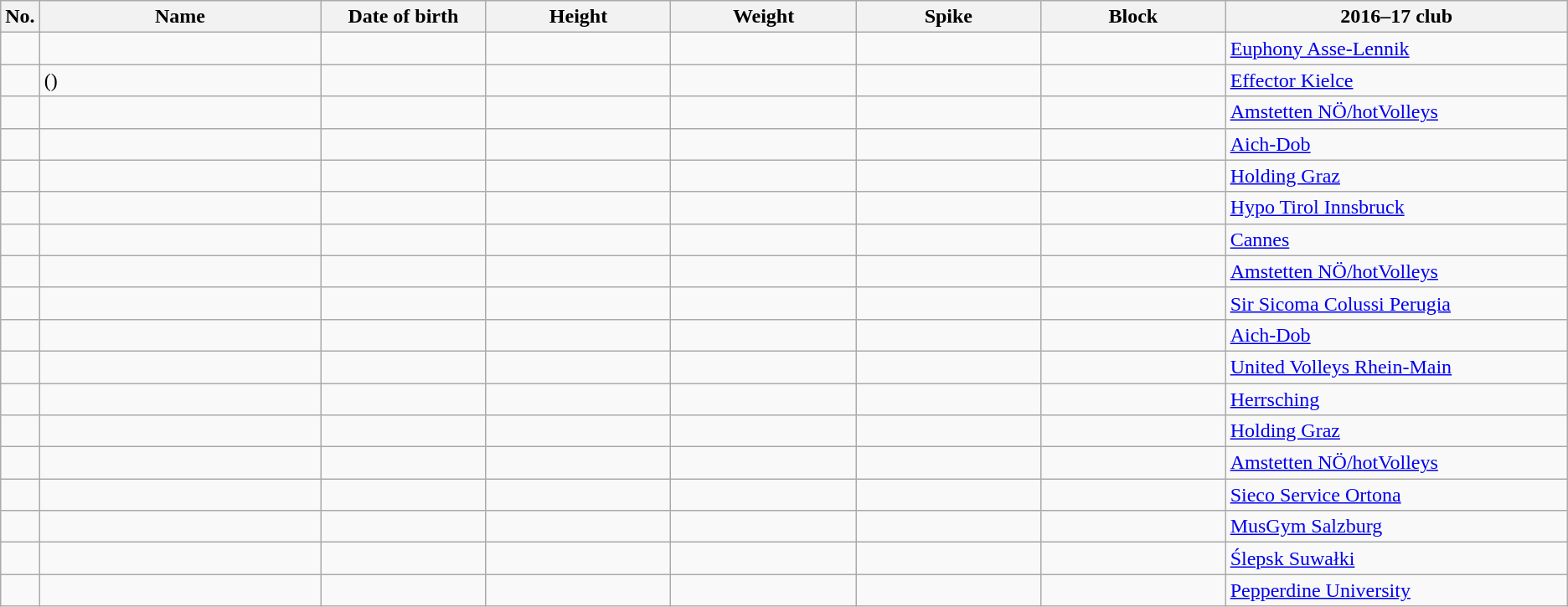<table class="wikitable sortable" style="font-size:100%; text-align:center;">
<tr>
<th>No.</th>
<th style="width:14em">Name</th>
<th style="width:8em">Date of birth</th>
<th style="width:9em">Height</th>
<th style="width:9em">Weight</th>
<th style="width:9em">Spike</th>
<th style="width:9em">Block</th>
<th style="width:17em">2016–17 club</th>
</tr>
<tr>
<td></td>
<td style="text-align:left;"></td>
<td style="text-align:right;"></td>
<td></td>
<td></td>
<td></td>
<td></td>
<td style="text-align:left;"> <a href='#'>Euphony Asse-Lennik</a></td>
</tr>
<tr>
<td></td>
<td style="text-align:left;"> ()</td>
<td style="text-align:right;"></td>
<td></td>
<td></td>
<td></td>
<td></td>
<td style="text-align:left;"> <a href='#'>Effector Kielce</a></td>
</tr>
<tr>
<td></td>
<td style="text-align:left;"></td>
<td style="text-align:right;"></td>
<td></td>
<td></td>
<td></td>
<td></td>
<td style="text-align:left;"> <a href='#'>Amstetten NÖ/hotVolleys</a></td>
</tr>
<tr>
<td></td>
<td style="text-align:left;"></td>
<td style="text-align:right;"></td>
<td></td>
<td></td>
<td></td>
<td></td>
<td style="text-align:left;"> <a href='#'>Aich-Dob</a></td>
</tr>
<tr>
<td></td>
<td style="text-align:left;"></td>
<td style="text-align:right;"></td>
<td></td>
<td></td>
<td></td>
<td></td>
<td style="text-align:left;"> <a href='#'>Holding Graz</a></td>
</tr>
<tr>
<td></td>
<td style="text-align:left;"></td>
<td style="text-align:right;"></td>
<td></td>
<td></td>
<td></td>
<td></td>
<td style="text-align:left;"> <a href='#'>Hypo Tirol Innsbruck</a></td>
</tr>
<tr>
<td></td>
<td style="text-align:left;"></td>
<td style="text-align:right;"></td>
<td></td>
<td></td>
<td></td>
<td></td>
<td style="text-align:left;"> <a href='#'>Cannes</a></td>
</tr>
<tr>
<td></td>
<td style="text-align:left;"></td>
<td style="text-align:right;"></td>
<td></td>
<td></td>
<td></td>
<td></td>
<td style="text-align:left;"> <a href='#'>Amstetten NÖ/hotVolleys</a></td>
</tr>
<tr>
<td></td>
<td style="text-align:left;"></td>
<td style="text-align:right;"></td>
<td></td>
<td></td>
<td></td>
<td></td>
<td style="text-align:left;"> <a href='#'>Sir Sicoma Colussi Perugia</a></td>
</tr>
<tr>
<td></td>
<td style="text-align:left;"></td>
<td style="text-align:right;"></td>
<td></td>
<td></td>
<td></td>
<td></td>
<td style="text-align:left;"> <a href='#'>Aich-Dob</a></td>
</tr>
<tr>
<td></td>
<td style="text-align:left;"></td>
<td style="text-align:right;"></td>
<td></td>
<td></td>
<td></td>
<td></td>
<td style="text-align:left;"> <a href='#'>United Volleys Rhein-Main</a></td>
</tr>
<tr>
<td></td>
<td style="text-align:left;"></td>
<td style="text-align:right;"></td>
<td></td>
<td></td>
<td></td>
<td></td>
<td style="text-align:left;"> <a href='#'>Herrsching</a></td>
</tr>
<tr>
<td></td>
<td style="text-align:left;"></td>
<td style="text-align:right;"></td>
<td></td>
<td></td>
<td></td>
<td></td>
<td style="text-align:left;"> <a href='#'>Holding Graz</a></td>
</tr>
<tr>
<td></td>
<td style="text-align:left;"></td>
<td style="text-align:right;"></td>
<td></td>
<td></td>
<td></td>
<td></td>
<td style="text-align:left;"> <a href='#'>Amstetten NÖ/hotVolleys</a></td>
</tr>
<tr>
<td></td>
<td style="text-align:left;"></td>
<td style="text-align:right;"></td>
<td></td>
<td></td>
<td></td>
<td></td>
<td style="text-align:left;"> <a href='#'>Sieco Service Ortona</a></td>
</tr>
<tr>
<td></td>
<td style="text-align:left;"></td>
<td style="text-align:right;"></td>
<td></td>
<td></td>
<td></td>
<td></td>
<td style="text-align:left;"> <a href='#'>MusGym Salzburg</a></td>
</tr>
<tr>
<td></td>
<td style="text-align:left;"></td>
<td style="text-align:right;"></td>
<td></td>
<td></td>
<td></td>
<td></td>
<td style="text-align:left;"> <a href='#'>Ślepsk Suwałki</a></td>
</tr>
<tr>
<td></td>
<td style="text-align:left;"></td>
<td style="text-align:right;"></td>
<td></td>
<td></td>
<td></td>
<td></td>
<td style="text-align:left;"> <a href='#'>Pepperdine University</a></td>
</tr>
</table>
